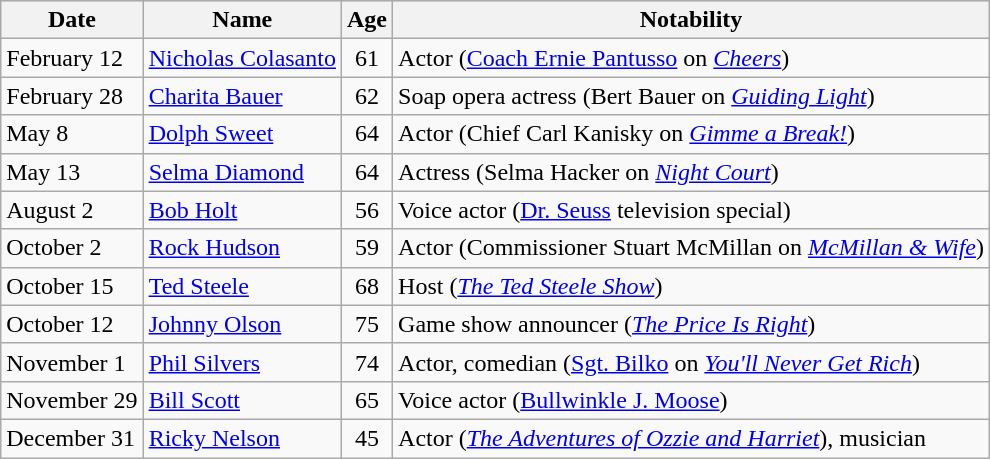<table class="wikitable sortable">
<tr style="background:#e0e0e0;">
<th>Date</th>
<th>Name</th>
<th>Age</th>
<th class="unsortable">Notability</th>
</tr>
<tr>
<td>February 12</td>
<td><a href='#'>Nicholas Colasanto</a></td>
<td style="text-align:center;">61</td>
<td>Actor (<a href='#'>Coach Ernie Pantusso</a> on <em><a href='#'>Cheers</a></em>)</td>
</tr>
<tr>
<td>February 28</td>
<td><a href='#'>Charita Bauer</a></td>
<td style="text-align:center;">62</td>
<td>Soap opera actress (Bert Bauer on <em><a href='#'>Guiding Light</a></em>)</td>
</tr>
<tr>
<td>May 8</td>
<td><a href='#'>Dolph Sweet</a></td>
<td style="text-align:center;">64</td>
<td>Actor (Chief Carl Kanisky on <em><a href='#'>Gimme a Break!</a></em>)</td>
</tr>
<tr>
<td>May 13</td>
<td><a href='#'>Selma Diamond</a></td>
<td style="text-align:center;">64</td>
<td>Actress (Selma Hacker on <em><a href='#'>Night Court</a></em>)</td>
</tr>
<tr>
<td>August 2</td>
<td><a href='#'>Bob Holt</a></td>
<td style="text-align:center;">56</td>
<td>Voice actor (<a href='#'>Dr. Seuss</a> television special)</td>
</tr>
<tr>
<td>October 2</td>
<td><a href='#'>Rock Hudson</a></td>
<td style="text-align:center;">59</td>
<td>Actor (Commissioner Stuart McMillan on <em><a href='#'>McMillan & Wife</a></em>)</td>
</tr>
<tr>
<td>October 15</td>
<td><a href='#'>Ted Steele</a></td>
<td style="text-align:center;">68</td>
<td>Host (<em><a href='#'>The Ted Steele Show</a></em>)</td>
</tr>
<tr>
<td>October 12</td>
<td><a href='#'>Johnny Olson</a></td>
<td style="text-align:center;">75</td>
<td>Game show announcer (<em><a href='#'>The Price Is Right</a></em>)</td>
</tr>
<tr>
<td>November 1</td>
<td><a href='#'>Phil Silvers</a></td>
<td style="text-align:center;">74</td>
<td>Actor, comedian (<a href='#'>Sgt. Bilko</a> on <em><a href='#'>You'll Never Get Rich</a></em>)</td>
</tr>
<tr>
<td>November 29</td>
<td><a href='#'>Bill Scott</a></td>
<td style="text-align:center;">65</td>
<td>Voice actor (<a href='#'>Bullwinkle J. Moose</a>)</td>
</tr>
<tr>
<td>December 31</td>
<td><a href='#'>Ricky Nelson</a></td>
<td style="text-align:center;">45</td>
<td>Actor (<em><a href='#'>The Adventures of Ozzie and Harriet</a></em>), musician</td>
</tr>
</table>
